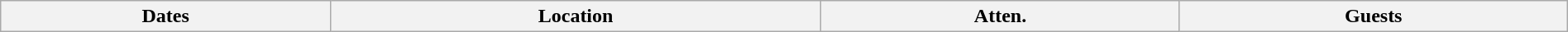<table class="wikitable" width="100%">
<tr>
<th>Dates</th>
<th>Location</th>
<th>Atten.</th>
<th>Guests<br>
































</th>
</tr>
</table>
